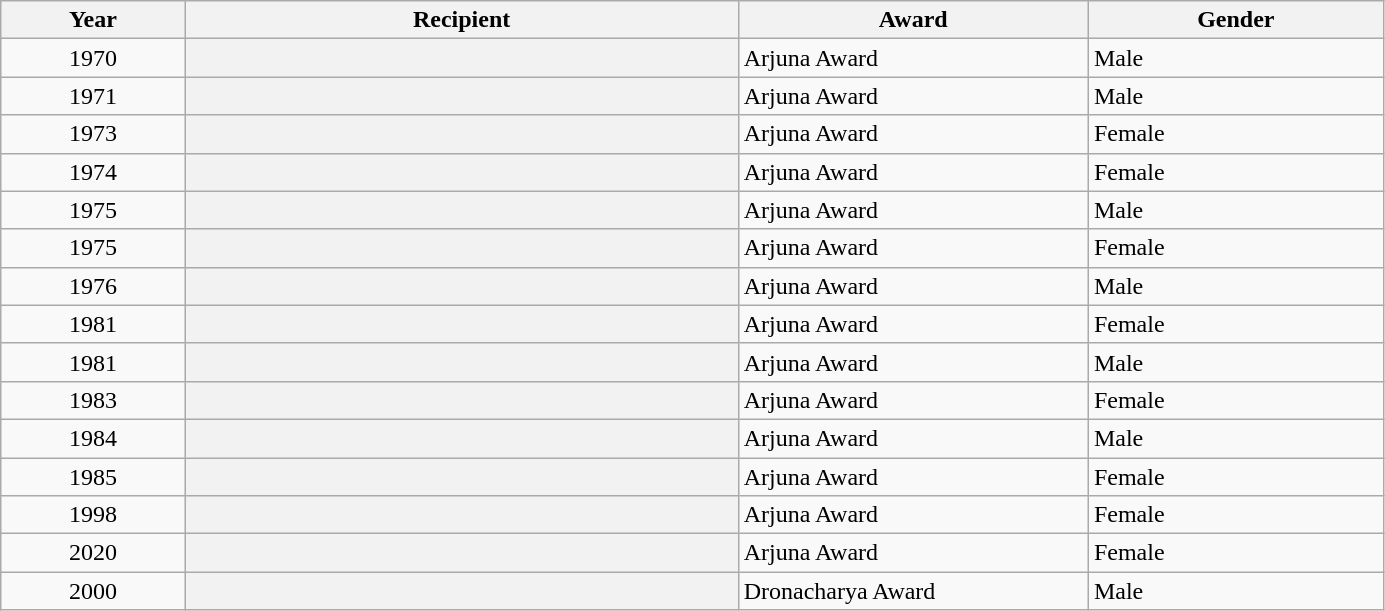<table class="wikitable plainrowheaders sortable" style="width:73%">
<tr>
<th scope="col" style="width:10%">Year</th>
<th scope="col" style="width:30%">Recipient</th>
<th scope="col" style="width:19%">Award</th>
<th scope="col" style="width:16%">Gender</th>
</tr>
<tr>
<td style="text-align:center;">1970</td>
<th scope="row"></th>
<td>Arjuna Award</td>
<td>Male</td>
</tr>
<tr>
<td style="text-align:center;">1971</td>
<th scope="row"></th>
<td>Arjuna Award</td>
<td>Male</td>
</tr>
<tr>
<td style="text-align:center;">1973</td>
<th scope="row"></th>
<td>Arjuna Award</td>
<td>Female</td>
</tr>
<tr>
<td style="text-align:center;">1974</td>
<th scope="row"></th>
<td>Arjuna Award</td>
<td>Female</td>
</tr>
<tr>
<td style="text-align:center;">1975</td>
<th scope="row"></th>
<td>Arjuna Award</td>
<td>Male</td>
</tr>
<tr>
<td style="text-align:center;">1975</td>
<th scope="row"></th>
<td>Arjuna Award</td>
<td>Female</td>
</tr>
<tr>
<td style="text-align:center;">1976</td>
<th scope="row"></th>
<td>Arjuna Award</td>
<td>Male</td>
</tr>
<tr>
<td style="text-align:center;">1981</td>
<th scope="row"></th>
<td>Arjuna Award</td>
<td>Female</td>
</tr>
<tr>
<td style="text-align:center;">1981</td>
<th scope="row"></th>
<td>Arjuna Award</td>
<td>Male</td>
</tr>
<tr>
<td style="text-align:center;">1983</td>
<th scope="row"></th>
<td>Arjuna Award</td>
<td>Female</td>
</tr>
<tr>
<td style="text-align:center;">1984</td>
<th scope="row"></th>
<td>Arjuna Award</td>
<td>Male</td>
</tr>
<tr>
<td style="text-align:center;">1985</td>
<th scope="row"></th>
<td>Arjuna Award</td>
<td>Female</td>
</tr>
<tr>
<td style="text-align:center;">1998</td>
<th scope="row"></th>
<td>Arjuna Award</td>
<td>Female</td>
</tr>
<tr>
<td style="text-align:center;">2020</td>
<th scope="row"></th>
<td>Arjuna Award</td>
<td>Female</td>
</tr>
<tr>
<td style="text-align:center;">2000</td>
<th scope="row"></th>
<td>Dronacharya Award</td>
<td>Male</td>
</tr>
</table>
